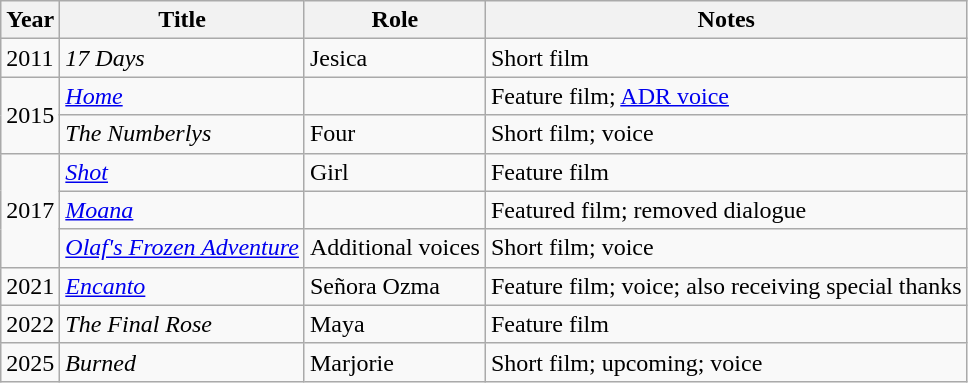<table class="wikitable sortable">
<tr>
<th>Year</th>
<th>Title</th>
<th>Role</th>
<th class="unsortable">Notes</th>
</tr>
<tr>
<td>2011</td>
<td><em>17 Days</em></td>
<td>Jesica</td>
<td>Short film</td>
</tr>
<tr>
<td rowspan=2>2015</td>
<td><em><a href='#'>Home</a></em></td>
<td></td>
<td>Feature film; <a href='#'>ADR voice</a></td>
</tr>
<tr>
<td><em>The Numberlys</em></td>
<td>Four</td>
<td>Short film; voice</td>
</tr>
<tr>
<td rowspan=3>2017</td>
<td><em><a href='#'>Shot</a></em></td>
<td>Girl</td>
<td>Feature film</td>
</tr>
<tr>
<td><em><a href='#'>Moana</a></em></td>
<td></td>
<td>Featured film; removed dialogue</td>
</tr>
<tr>
<td><em><a href='#'>Olaf's Frozen Adventure</a></em></td>
<td>Additional voices</td>
<td>Short film; voice</td>
</tr>
<tr>
<td>2021</td>
<td><em><a href='#'>Encanto</a></em></td>
<td>Señora Ozma</td>
<td>Feature film; voice; also receiving special thanks</td>
</tr>
<tr>
<td>2022</td>
<td><em>The Final Rose</em></td>
<td>Maya</td>
<td>Feature film</td>
</tr>
<tr>
<td>2025</td>
<td><em>Burned</em></td>
<td>Marjorie</td>
<td>Short film; upcoming; voice</td>
</tr>
</table>
